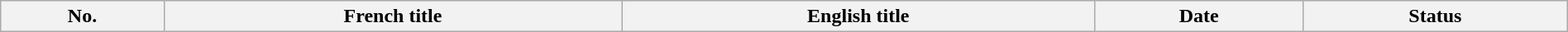<table class="wikitable plainrowheaders" width="100%">
<tr>
<th scope="col">No.</th>
<th scope="col">French title</th>
<th scope="col">English title</th>
<th scope="col">Date</th>
<th scope="col">Status<br>



</th>
</tr>
</table>
